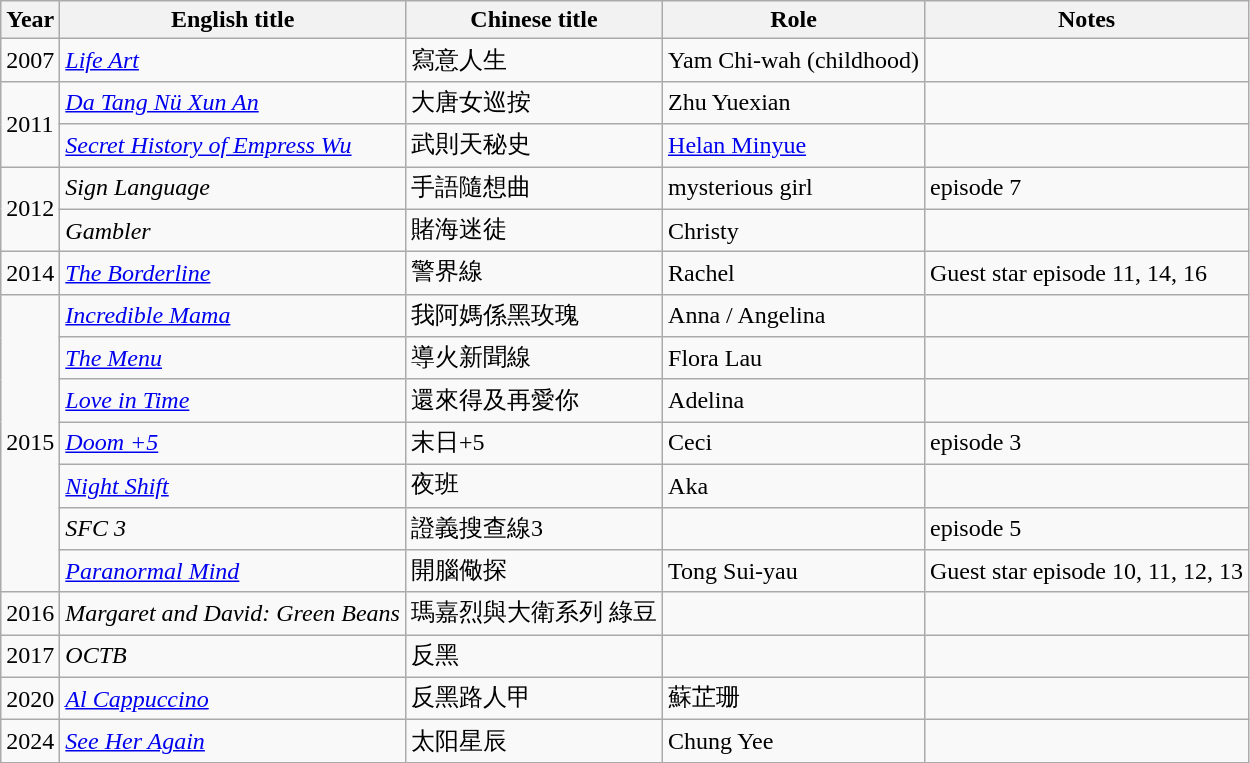<table class="wikitable">
<tr>
<th>Year</th>
<th>English title</th>
<th>Chinese title</th>
<th>Role</th>
<th>Notes</th>
</tr>
<tr>
<td>2007</td>
<td><em><a href='#'>Life Art</a></em></td>
<td>寫意人生</td>
<td>Yam Chi-wah (childhood)</td>
<td></td>
</tr>
<tr>
<td rowspan=2>2011</td>
<td><em><a href='#'>Da Tang Nü Xun An</a></em></td>
<td>大唐女巡按</td>
<td>Zhu Yuexian</td>
<td></td>
</tr>
<tr>
<td><em><a href='#'>Secret History of Empress Wu</a></em></td>
<td>武則天秘史</td>
<td><a href='#'>Helan Minyue</a></td>
<td></td>
</tr>
<tr>
<td rowspan=2>2012</td>
<td><em>Sign Language</em></td>
<td>手語隨想曲</td>
<td>mysterious girl</td>
<td>episode 7</td>
</tr>
<tr>
<td><em>Gambler</em></td>
<td>賭海迷徒</td>
<td>Christy</td>
<td></td>
</tr>
<tr>
<td>2014</td>
<td><em><a href='#'>The Borderline</a></em></td>
<td>警界線</td>
<td>Rachel</td>
<td>Guest star episode 11, 14, 16</td>
</tr>
<tr>
<td rowspan=7>2015</td>
<td><em><a href='#'>Incredible Mama</a></em></td>
<td>我阿媽係黑玫瑰</td>
<td>Anna / Angelina</td>
<td></td>
</tr>
<tr>
<td><em><a href='#'>The Menu</a></em></td>
<td>導火新聞線</td>
<td>Flora Lau</td>
<td></td>
</tr>
<tr>
<td><em><a href='#'>Love in Time</a></em></td>
<td>還來得及再愛你</td>
<td>Adelina</td>
<td></td>
</tr>
<tr>
<td><em><a href='#'>Doom +5</a></em></td>
<td>末日+5</td>
<td>Ceci</td>
<td>episode 3</td>
</tr>
<tr>
<td><em><a href='#'>Night Shift</a></em></td>
<td>夜班</td>
<td>Aka</td>
<td></td>
</tr>
<tr>
<td><em>SFC 3</em></td>
<td>證義搜查線3</td>
<td></td>
<td>episode 5</td>
</tr>
<tr>
<td><em><a href='#'>Paranormal Mind</a></em></td>
<td>開腦儆探</td>
<td>Tong Sui-yau</td>
<td>Guest star episode 10, 11, 12, 13</td>
</tr>
<tr>
<td>2016</td>
<td><em>Margaret and David: Green Beans</em></td>
<td>瑪嘉烈與大衛系列 綠豆</td>
<td></td>
<td></td>
</tr>
<tr>
<td>2017</td>
<td><em>OCTB</em></td>
<td>反黑</td>
<td wife of Sam Lee></td>
</tr>
<tr>
<td>2020</td>
<td><em><a href='#'>Al Cappuccino</a></em></td>
<td>反黑路人甲</td>
<td>蘇芷珊</td>
<td></td>
</tr>
<tr>
<td>2024</td>
<td><em><a href='#'>See Her Again</a></em></td>
<td>太阳星辰</td>
<td>Chung Yee</td>
</tr>
</table>
